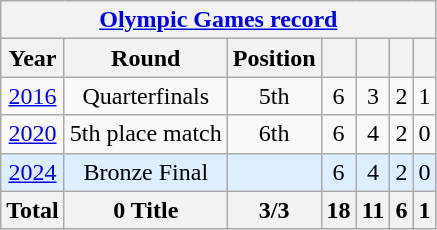<table class="wikitable" style="text-align: center;">
<tr>
<th colspan=7><a href='#'>Olympic Games record</a></th>
</tr>
<tr>
<th>Year</th>
<th>Round</th>
<th>Position</th>
<th></th>
<th></th>
<th></th>
<th></th>
</tr>
<tr>
<td> <a href='#'>2016</a></td>
<td>Quarterfinals</td>
<td>5th</td>
<td>6</td>
<td>3</td>
<td>2</td>
<td>1</td>
</tr>
<tr>
<td> <a href='#'>2020</a></td>
<td>5th place match</td>
<td>6th</td>
<td>6</td>
<td>4</td>
<td>2</td>
<td>0</td>
</tr>
<tr style="background:#def;">
<td> <a href='#'>2024</a></td>
<td>Bronze Final</td>
<td></td>
<td>6</td>
<td>4</td>
<td>2</td>
<td>0</td>
</tr>
<tr>
<th>Total</th>
<th>0 Title</th>
<th>3/3</th>
<th>18</th>
<th>11</th>
<th>6</th>
<th>1</th>
</tr>
</table>
